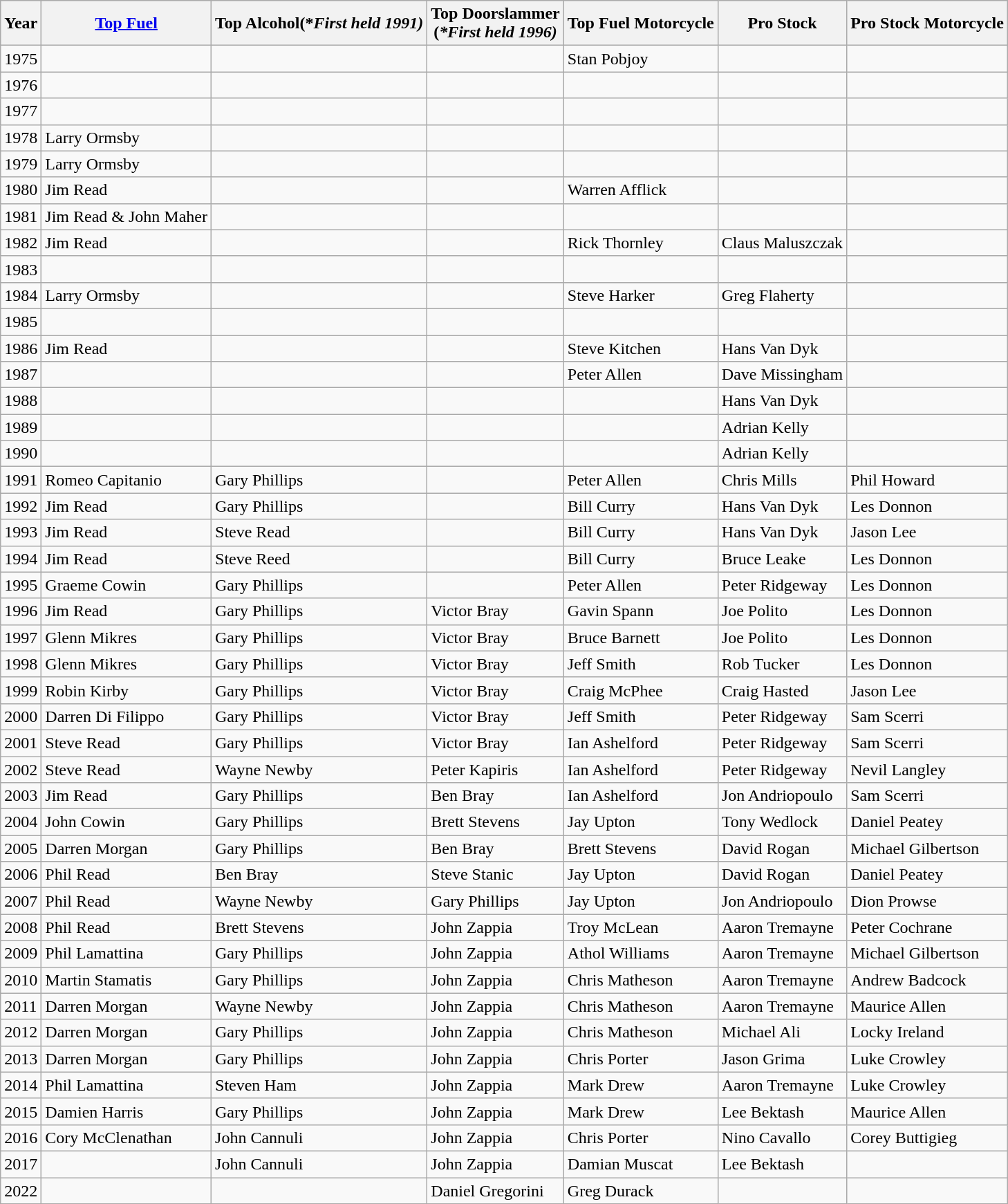<table class="wikitable">
<tr>
<th>Year</th>
<th><a href='#'>Top Fuel</a></th>
<th>Top Alcohol(*<em>First held 1991)</em></th>
<th><strong>Top Doorslammer</strong><br>(<em>*First held 1996)</em></th>
<th><strong>Top Fuel Motorcycle</strong></th>
<th><strong>Pro Stock</strong></th>
<th><strong>Pro Stock Motorcycle</strong></th>
</tr>
<tr>
<td>1975</td>
<td></td>
<td></td>
<td></td>
<td>Stan Pobjoy</td>
<td></td>
<td></td>
</tr>
<tr>
<td>1976</td>
<td></td>
<td></td>
<td></td>
<td></td>
<td></td>
<td></td>
</tr>
<tr>
<td>1977</td>
<td></td>
<td></td>
<td></td>
<td></td>
<td></td>
<td></td>
</tr>
<tr>
<td>1978</td>
<td>Larry Ormsby</td>
<td></td>
<td></td>
<td></td>
<td></td>
<td></td>
</tr>
<tr>
<td>1979</td>
<td>Larry Ormsby</td>
<td></td>
<td></td>
<td></td>
<td></td>
<td></td>
</tr>
<tr>
<td>1980</td>
<td>Jim Read</td>
<td></td>
<td></td>
<td>Warren Afflick</td>
<td></td>
<td></td>
</tr>
<tr>
<td>1981</td>
<td>Jim Read & John Maher</td>
<td></td>
<td></td>
<td></td>
<td></td>
<td></td>
</tr>
<tr>
<td>1982</td>
<td>Jim Read</td>
<td></td>
<td></td>
<td>Rick Thornley</td>
<td>Claus Maluszczak</td>
<td></td>
</tr>
<tr>
<td>1983</td>
<td></td>
<td></td>
<td></td>
<td></td>
<td></td>
<td></td>
</tr>
<tr>
<td>1984</td>
<td>Larry Ormsby</td>
<td></td>
<td></td>
<td>Steve Harker</td>
<td>Greg Flaherty</td>
<td></td>
</tr>
<tr>
<td>1985</td>
<td></td>
<td></td>
<td></td>
<td></td>
<td></td>
<td></td>
</tr>
<tr>
<td>1986</td>
<td>Jim Read</td>
<td></td>
<td></td>
<td>Steve Kitchen</td>
<td>Hans Van Dyk</td>
<td></td>
</tr>
<tr>
<td>1987</td>
<td></td>
<td></td>
<td></td>
<td>Peter Allen</td>
<td>Dave Missingham</td>
<td></td>
</tr>
<tr>
<td>1988</td>
<td></td>
<td></td>
<td></td>
<td></td>
<td>Hans Van Dyk</td>
<td></td>
</tr>
<tr>
<td>1989</td>
<td></td>
<td></td>
<td></td>
<td></td>
<td>Adrian Kelly</td>
<td></td>
</tr>
<tr>
<td>1990</td>
<td></td>
<td></td>
<td></td>
<td></td>
<td>Adrian Kelly</td>
<td></td>
</tr>
<tr>
<td>1991</td>
<td>Romeo Capitanio</td>
<td>Gary Phillips</td>
<td></td>
<td>Peter Allen</td>
<td>Chris Mills</td>
<td>Phil Howard</td>
</tr>
<tr>
<td>1992</td>
<td>Jim Read</td>
<td>Gary Phillips</td>
<td></td>
<td>Bill Curry</td>
<td>Hans Van Dyk</td>
<td>Les Donnon</td>
</tr>
<tr>
<td>1993</td>
<td>Jim Read</td>
<td>Steve Read</td>
<td></td>
<td>Bill Curry</td>
<td>Hans Van Dyk</td>
<td>Jason Lee</td>
</tr>
<tr>
<td>1994</td>
<td>Jim Read</td>
<td>Steve Reed</td>
<td></td>
<td>Bill Curry</td>
<td>Bruce Leake</td>
<td>Les Donnon</td>
</tr>
<tr>
<td>1995</td>
<td>Graeme Cowin</td>
<td>Gary Phillips</td>
<td></td>
<td>Peter Allen</td>
<td>Peter Ridgeway</td>
<td>Les Donnon</td>
</tr>
<tr>
<td>1996</td>
<td>Jim Read</td>
<td>Gary Phillips</td>
<td>Victor Bray</td>
<td>Gavin Spann</td>
<td>Joe Polito</td>
<td>Les Donnon</td>
</tr>
<tr>
<td>1997</td>
<td>Glenn Mikres</td>
<td>Gary Phillips</td>
<td>Victor Bray</td>
<td>Bruce Barnett</td>
<td>Joe Polito</td>
<td>Les Donnon</td>
</tr>
<tr>
<td>1998</td>
<td>Glenn Mikres</td>
<td>Gary Phillips</td>
<td>Victor Bray</td>
<td>Jeff Smith</td>
<td>Rob Tucker</td>
<td>Les Donnon</td>
</tr>
<tr>
<td>1999</td>
<td>Robin Kirby</td>
<td>Gary Phillips</td>
<td>Victor Bray</td>
<td>Craig McPhee</td>
<td>Craig Hasted</td>
<td>Jason Lee</td>
</tr>
<tr>
<td>2000</td>
<td>Darren Di Filippo</td>
<td>Gary Phillips</td>
<td>Victor Bray</td>
<td>Jeff Smith</td>
<td>Peter Ridgeway</td>
<td>Sam Scerri</td>
</tr>
<tr>
<td>2001</td>
<td>Steve Read</td>
<td>Gary Phillips</td>
<td>Victor Bray</td>
<td>Ian Ashelford</td>
<td>Peter Ridgeway</td>
<td>Sam Scerri</td>
</tr>
<tr>
<td>2002</td>
<td>Steve Read</td>
<td>Wayne Newby</td>
<td>Peter Kapiris</td>
<td>Ian Ashelford</td>
<td>Peter Ridgeway</td>
<td>Nevil Langley</td>
</tr>
<tr>
<td>2003</td>
<td>Jim Read</td>
<td>Gary Phillips</td>
<td>Ben Bray</td>
<td>Ian Ashelford</td>
<td>Jon Andriopoulo</td>
<td>Sam Scerri</td>
</tr>
<tr>
<td>2004</td>
<td>John Cowin</td>
<td>Gary Phillips</td>
<td>Brett Stevens</td>
<td>Jay Upton</td>
<td>Tony Wedlock</td>
<td>Daniel Peatey</td>
</tr>
<tr>
<td>2005</td>
<td>Darren Morgan</td>
<td>Gary Phillips</td>
<td>Ben Bray</td>
<td>Brett Stevens</td>
<td>David Rogan</td>
<td>Michael Gilbertson</td>
</tr>
<tr>
<td>2006</td>
<td>Phil Read</td>
<td>Ben Bray</td>
<td>Steve Stanic</td>
<td>Jay Upton</td>
<td>David Rogan</td>
<td>Daniel Peatey</td>
</tr>
<tr>
<td>2007</td>
<td>Phil Read</td>
<td>Wayne Newby</td>
<td>Gary Phillips</td>
<td>Jay Upton</td>
<td>Jon Andriopoulo</td>
<td>Dion Prowse</td>
</tr>
<tr>
<td>2008</td>
<td>Phil Read</td>
<td>Brett Stevens</td>
<td>John Zappia</td>
<td>Troy McLean</td>
<td>Aaron Tremayne</td>
<td>Peter Cochrane</td>
</tr>
<tr>
<td>2009</td>
<td>Phil Lamattina</td>
<td>Gary Phillips</td>
<td>John Zappia</td>
<td>Athol Williams</td>
<td>Aaron Tremayne</td>
<td>Michael Gilbertson</td>
</tr>
<tr>
<td>2010</td>
<td>Martin Stamatis</td>
<td>Gary Phillips</td>
<td>John Zappia</td>
<td>Chris Matheson</td>
<td>Aaron Tremayne</td>
<td>Andrew Badcock</td>
</tr>
<tr>
<td>2011</td>
<td>Darren Morgan</td>
<td>Wayne Newby</td>
<td>John Zappia</td>
<td>Chris Matheson</td>
<td>Aaron Tremayne</td>
<td>Maurice Allen</td>
</tr>
<tr>
<td>2012</td>
<td>Darren Morgan</td>
<td>Gary Phillips</td>
<td>John Zappia</td>
<td>Chris Matheson</td>
<td>Michael Ali</td>
<td>Locky Ireland</td>
</tr>
<tr>
<td>2013</td>
<td>Darren Morgan</td>
<td>Gary Phillips</td>
<td>John Zappia</td>
<td>Chris Porter</td>
<td>Jason Grima</td>
<td>Luke Crowley</td>
</tr>
<tr>
<td>2014</td>
<td>Phil Lamattina</td>
<td>Steven Ham</td>
<td>John Zappia</td>
<td>Mark Drew</td>
<td>Aaron Tremayne</td>
<td>Luke Crowley</td>
</tr>
<tr>
<td>2015</td>
<td>Damien Harris</td>
<td>Gary Phillips</td>
<td>John Zappia</td>
<td>Mark Drew</td>
<td>Lee Bektash</td>
<td>Maurice Allen</td>
</tr>
<tr>
<td>2016</td>
<td>Cory McClenathan</td>
<td>John Cannuli</td>
<td>John Zappia</td>
<td>Chris Porter</td>
<td>Nino Cavallo</td>
<td>Corey Buttigieg</td>
</tr>
<tr>
<td>2017</td>
<td></td>
<td>John Cannuli</td>
<td>John Zappia</td>
<td>Damian Muscat</td>
<td>Lee Bektash</td>
<td></td>
</tr>
<tr>
<td>2022</td>
<td></td>
<td></td>
<td>Daniel Gregorini</td>
<td>Greg Durack</td>
<td></td>
</tr>
</table>
